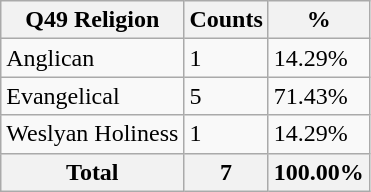<table class="wikitable sortable">
<tr>
<th>Q49 Religion</th>
<th>Counts</th>
<th>%</th>
</tr>
<tr>
<td>Anglican</td>
<td>1</td>
<td>14.29%</td>
</tr>
<tr>
<td>Evangelical</td>
<td>5</td>
<td>71.43%</td>
</tr>
<tr>
<td>Weslyan Holiness</td>
<td>1</td>
<td>14.29%</td>
</tr>
<tr>
<th>Total</th>
<th>7</th>
<th>100.00%</th>
</tr>
</table>
